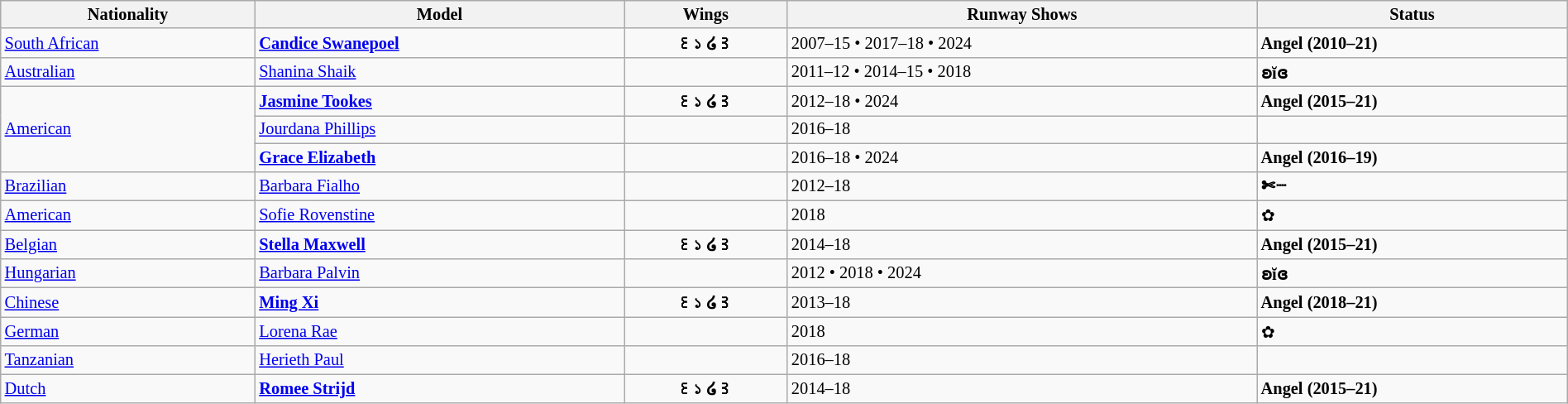<table class="sortable wikitable"  style="font-size:85%; width:100%;">
<tr>
<th>Nationality</th>
<th>Model</th>
<th>Wings</th>
<th>Runway Shows</th>
<th>Status</th>
</tr>
<tr>
<td> <a href='#'>South African</a></td>
<td><strong><a href='#'>Candice Swanepoel</a></strong></td>
<td align="center"><strong>꒰১ ໒꒱</strong></td>
<td>2007–15 • 2017–18 • 2024</td>
<td><strong> Angel (2010–21)</strong></td>
</tr>
<tr>
<td> <a href='#'>Australian</a></td>
<td><a href='#'>Shanina Shaik</a></td>
<td></td>
<td>2011–12 • 2014–15 • 2018</td>
<td><strong>ʚĭɞ</strong></td>
</tr>
<tr>
<td rowspan="3"> <a href='#'>American</a></td>
<td><strong><a href='#'>Jasmine Tookes</a></strong></td>
<td align="center"><strong>꒰১ ໒꒱</strong></td>
<td>2012–18 • 2024</td>
<td><strong> Angel (2015–21)</strong></td>
</tr>
<tr>
<td><a href='#'>Jourdana Phillips</a></td>
<td></td>
<td>2016–18</td>
<td></td>
</tr>
<tr>
<td><strong><a href='#'>Grace Elizabeth</a></strong></td>
<td></td>
<td>2016–18 • 2024</td>
<td><strong> Angel (2016–19)</strong></td>
</tr>
<tr>
<td> <a href='#'>Brazilian</a></td>
<td><a href='#'>Barbara Fialho</a></td>
<td></td>
<td>2012–18</td>
<td><strong>✄┈</strong></td>
</tr>
<tr>
<td> <a href='#'>American</a></td>
<td><a href='#'>Sofie Rovenstine</a></td>
<td></td>
<td>2018</td>
<td>✿</td>
</tr>
<tr>
<td> <a href='#'>Belgian</a></td>
<td><strong><a href='#'>Stella Maxwell</a></strong></td>
<td align="center"><strong>꒰১ ໒꒱</strong></td>
<td>2014–18</td>
<td><strong> Angel (2015–21)</strong></td>
</tr>
<tr>
<td> <a href='#'>Hungarian</a></td>
<td><a href='#'>Barbara Palvin</a></td>
<td></td>
<td>2012 • 2018 • 2024</td>
<td><strong>ʚĭɞ</strong></td>
</tr>
<tr>
<td> <a href='#'>Chinese</a></td>
<td><strong><a href='#'>Ming Xi</a></strong></td>
<td align="center"><strong>꒰১ ໒꒱</strong></td>
<td>2013–18</td>
<td><strong> Angel (2018–21)</strong></td>
</tr>
<tr>
<td> <a href='#'>German</a></td>
<td><a href='#'>Lorena Rae</a></td>
<td></td>
<td>2018</td>
<td>✿</td>
</tr>
<tr>
<td> <a href='#'>Tanzanian</a></td>
<td><a href='#'>Herieth Paul</a></td>
<td></td>
<td>2016–18</td>
<td></td>
</tr>
<tr>
<td> <a href='#'>Dutch</a></td>
<td><strong><a href='#'>Romee Strijd</a></strong></td>
<td align="center"><strong>꒰১ ໒꒱</strong></td>
<td>2014–18</td>
<td><strong> Angel (2015–21)</strong></td>
</tr>
</table>
